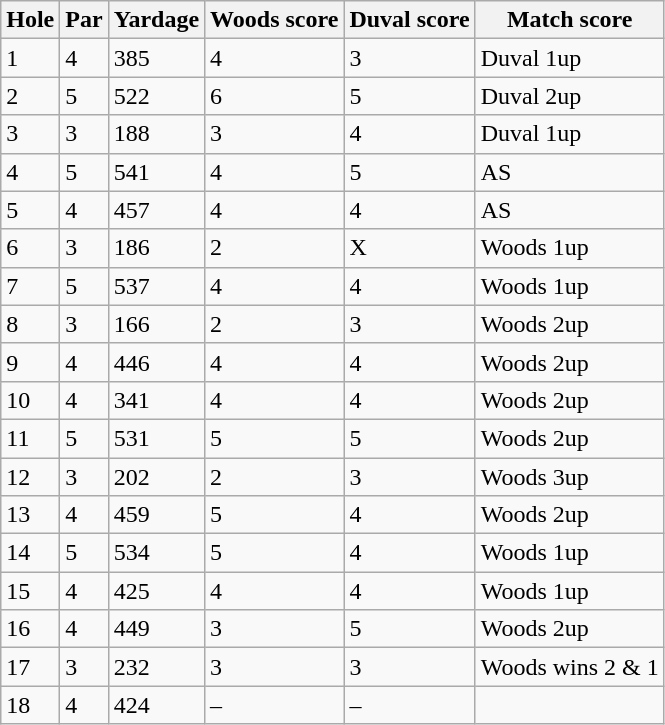<table class="wikitable">
<tr>
<th>Hole</th>
<th>Par</th>
<th>Yardage</th>
<th>Woods score</th>
<th>Duval score</th>
<th>Match score</th>
</tr>
<tr>
<td>1</td>
<td>4</td>
<td>385</td>
<td>4</td>
<td>3</td>
<td>Duval 1up</td>
</tr>
<tr>
<td>2</td>
<td>5</td>
<td>522</td>
<td>6</td>
<td>5</td>
<td>Duval 2up</td>
</tr>
<tr>
<td>3</td>
<td>3</td>
<td>188</td>
<td>3</td>
<td>4</td>
<td>Duval 1up</td>
</tr>
<tr>
<td>4</td>
<td>5</td>
<td>541</td>
<td>4</td>
<td>5</td>
<td>AS</td>
</tr>
<tr>
<td>5</td>
<td>4</td>
<td>457</td>
<td>4</td>
<td>4</td>
<td>AS</td>
</tr>
<tr>
<td>6</td>
<td>3</td>
<td>186</td>
<td>2</td>
<td>X</td>
<td>Woods 1up</td>
</tr>
<tr>
<td>7</td>
<td>5</td>
<td>537</td>
<td>4</td>
<td>4</td>
<td>Woods 1up</td>
</tr>
<tr>
<td>8</td>
<td>3</td>
<td>166</td>
<td>2</td>
<td>3</td>
<td>Woods 2up</td>
</tr>
<tr>
<td>9</td>
<td>4</td>
<td>446</td>
<td>4</td>
<td>4</td>
<td>Woods 2up</td>
</tr>
<tr>
<td>10</td>
<td>4</td>
<td>341</td>
<td>4</td>
<td>4</td>
<td>Woods 2up</td>
</tr>
<tr>
<td>11</td>
<td>5</td>
<td>531</td>
<td>5</td>
<td>5</td>
<td>Woods 2up</td>
</tr>
<tr>
<td>12</td>
<td>3</td>
<td>202</td>
<td>2</td>
<td>3</td>
<td>Woods 3up</td>
</tr>
<tr>
<td>13</td>
<td>4</td>
<td>459</td>
<td>5</td>
<td>4</td>
<td>Woods 2up</td>
</tr>
<tr>
<td>14</td>
<td>5</td>
<td>534</td>
<td>5</td>
<td>4</td>
<td>Woods 1up</td>
</tr>
<tr>
<td>15</td>
<td>4</td>
<td>425</td>
<td>4</td>
<td>4</td>
<td>Woods 1up</td>
</tr>
<tr>
<td>16</td>
<td>4</td>
<td>449</td>
<td>3</td>
<td>5</td>
<td>Woods 2up</td>
</tr>
<tr>
<td>17</td>
<td>3</td>
<td>232</td>
<td>3</td>
<td>3</td>
<td>Woods wins 2 & 1</td>
</tr>
<tr>
<td>18</td>
<td>4</td>
<td>424</td>
<td>–</td>
<td>–</td>
<td></td>
</tr>
</table>
